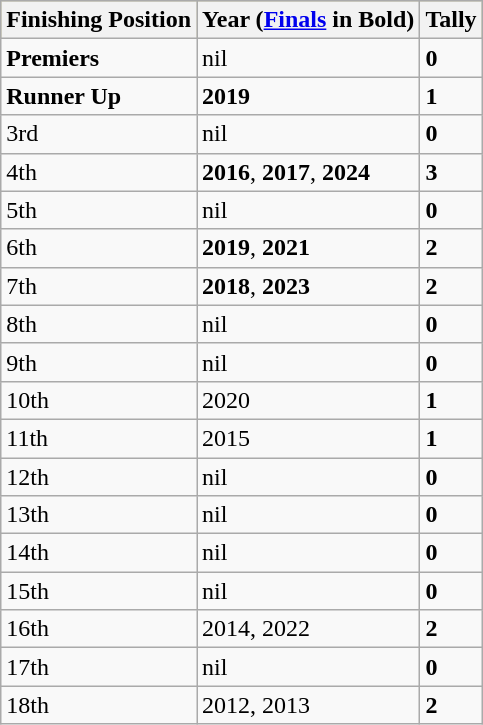<table class="wikitable">
<tr style="background:#bdb76b;">
<th>Finishing Position</th>
<th>Year (<a href='#'>Finals</a> in Bold)</th>
<th>Tally</th>
</tr>
<tr>
<td><strong>Premiers</strong></td>
<td>nil</td>
<td><strong>0</strong></td>
</tr>
<tr>
<td><strong>Runner Up</strong></td>
<td><strong>2019</strong></td>
<td><strong>1</strong></td>
</tr>
<tr>
<td>3rd</td>
<td>nil</td>
<td><strong>0</strong></td>
</tr>
<tr>
<td>4th</td>
<td><strong>2016</strong>, <strong>2017</strong>, <strong>2024</strong></td>
<td><strong>3</strong></td>
</tr>
<tr>
<td>5th</td>
<td>nil</td>
<td><strong>0</strong></td>
</tr>
<tr>
<td>6th</td>
<td><strong>2019</strong>, <strong>2021</strong></td>
<td><strong>2</strong></td>
</tr>
<tr>
<td>7th</td>
<td><strong>2018</strong>, <strong>2023</strong></td>
<td><strong>2</strong></td>
</tr>
<tr>
<td>8th</td>
<td>nil</td>
<td><strong>0</strong></td>
</tr>
<tr>
<td>9th</td>
<td>nil</td>
<td><strong>0</strong></td>
</tr>
<tr>
<td>10th</td>
<td>2020</td>
<td><strong>1</strong></td>
</tr>
<tr>
<td>11th</td>
<td>2015</td>
<td><strong>1</strong></td>
</tr>
<tr>
<td>12th</td>
<td>nil</td>
<td><strong>0</strong></td>
</tr>
<tr>
<td>13th</td>
<td>nil</td>
<td><strong>0</strong></td>
</tr>
<tr>
<td>14th</td>
<td>nil</td>
<td><strong>0</strong></td>
</tr>
<tr>
<td>15th</td>
<td>nil</td>
<td><strong>0</strong></td>
</tr>
<tr>
<td>16th</td>
<td>2014, 2022</td>
<td><strong>2</strong></td>
</tr>
<tr>
<td>17th</td>
<td>nil</td>
<td><strong>0</strong></td>
</tr>
<tr>
<td>18th</td>
<td>2012, 2013</td>
<td><strong>2</strong></td>
</tr>
</table>
